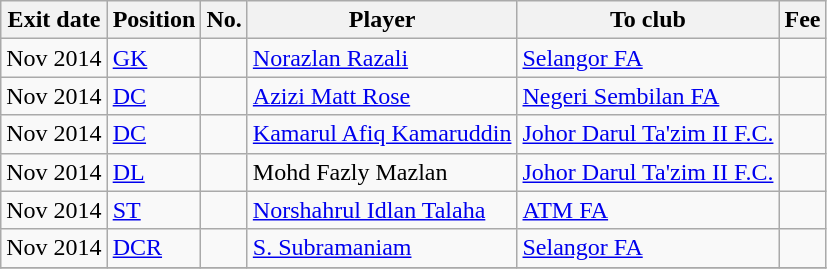<table class="wikitable sortable">
<tr>
<th>Exit date</th>
<th>Position</th>
<th>No.</th>
<th>Player</th>
<th>To club</th>
<th>Fee</th>
</tr>
<tr>
<td>Nov 2014</td>
<td><a href='#'>GK</a></td>
<td></td>
<td> <a href='#'>Norazlan Razali</a></td>
<td> <a href='#'>Selangor FA</a></td>
<td></td>
</tr>
<tr>
<td>Nov 2014</td>
<td><a href='#'>DC</a></td>
<td></td>
<td> <a href='#'>Azizi Matt Rose</a></td>
<td> <a href='#'>Negeri Sembilan FA</a></td>
<td></td>
</tr>
<tr>
<td>Nov 2014</td>
<td><a href='#'>DC</a></td>
<td></td>
<td> <a href='#'>Kamarul Afiq Kamaruddin</a></td>
<td> <a href='#'>Johor Darul Ta'zim II F.C.</a></td>
<td></td>
</tr>
<tr>
<td>Nov 2014</td>
<td><a href='#'>DL</a></td>
<td></td>
<td> Mohd Fazly Mazlan</td>
<td> <a href='#'>Johor Darul Ta'zim II F.C.</a></td>
<td></td>
</tr>
<tr>
<td>Nov 2014</td>
<td><a href='#'>ST</a></td>
<td></td>
<td> <a href='#'>Norshahrul Idlan Talaha</a></td>
<td> <a href='#'>ATM FA</a></td>
<td></td>
</tr>
<tr>
<td>Nov 2014</td>
<td><a href='#'>DCR</a></td>
<td></td>
<td> <a href='#'>S. Subramaniam</a></td>
<td> <a href='#'>Selangor FA</a></td>
<td></td>
</tr>
<tr>
</tr>
</table>
